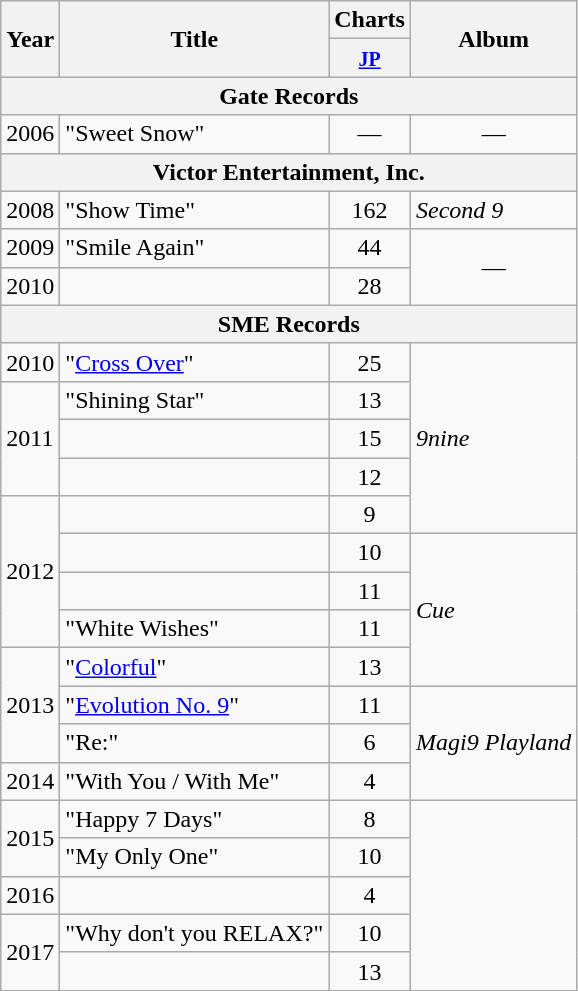<table class="wikitable">
<tr>
<th rowspan="2">Year</th>
<th rowspan="2">Title</th>
<th>Charts</th>
<th rowspan="2">Album</th>
</tr>
<tr>
<th><small><a href='#'>JP</a><br></small></th>
</tr>
<tr>
<th colspan="5">Gate Records</th>
</tr>
<tr>
<td>2006</td>
<td>"Sweet Snow"</td>
<td style="text-align: center;">—</td>
<td style="text-align: center;">—</td>
</tr>
<tr>
<th colspan="5">Victor Entertainment, Inc.</th>
</tr>
<tr>
<td>2008</td>
<td>"Show Time"</td>
<td style="text-align: center;">162</td>
<td><em>Second 9</em></td>
</tr>
<tr>
<td>2009</td>
<td>"Smile Again"</td>
<td style="text-align: center;">44</td>
<td rowspan="2" style="text-align: center;">—</td>
</tr>
<tr>
<td>2010</td>
<td></td>
<td style="text-align: center;">28</td>
</tr>
<tr>
<th colspan="5">SME Records</th>
</tr>
<tr>
<td>2010</td>
<td>"<a href='#'>Cross Over</a>"</td>
<td style="text-align: center;">25</td>
<td rowspan="5"><em>9nine</em></td>
</tr>
<tr>
<td rowspan="3">2011</td>
<td>"Shining Star"</td>
<td style="text-align: center;">13</td>
</tr>
<tr>
<td></td>
<td style="text-align: center;">15</td>
</tr>
<tr>
<td></td>
<td style="text-align: center;">12</td>
</tr>
<tr>
<td rowspan="4">2012</td>
<td></td>
<td style="text-align: center;">9</td>
</tr>
<tr>
<td></td>
<td style="text-align: center;">10</td>
<td rowspan="4"><em>Cue</em></td>
</tr>
<tr>
<td></td>
<td style="text-align: center;">11</td>
</tr>
<tr>
<td>"White Wishes"</td>
<td style="text-align: center;">11</td>
</tr>
<tr>
<td rowspan="3">2013</td>
<td>"<a href='#'>Colorful</a>"</td>
<td style="text-align: center;">13</td>
</tr>
<tr>
<td>"<a href='#'>Evolution No. 9</a>"</td>
<td style="text-align: center;">11</td>
<td rowspan="3"><em>Magi9 Playland</em></td>
</tr>
<tr>
<td>"Re:"</td>
<td style="text-align: center;">6</td>
</tr>
<tr>
<td>2014</td>
<td>"With You / With Me"</td>
<td style="text-align: center;">4</td>
</tr>
<tr>
<td rowspan="2">2015</td>
<td>"Happy 7 Days"</td>
<td style="text-align: center;">8</td>
<td rowspan="5"></td>
</tr>
<tr>
<td>"My Only One"</td>
<td style="text-align: center;">10</td>
</tr>
<tr>
<td>2016</td>
<td></td>
<td style="text-align: center;">4</td>
</tr>
<tr>
<td rowspan="2">2017</td>
<td>"Why don't you RELAX?"</td>
<td style="text-align: center;">10</td>
</tr>
<tr>
<td></td>
<td style="text-align: center;">13</td>
</tr>
<tr>
</tr>
</table>
